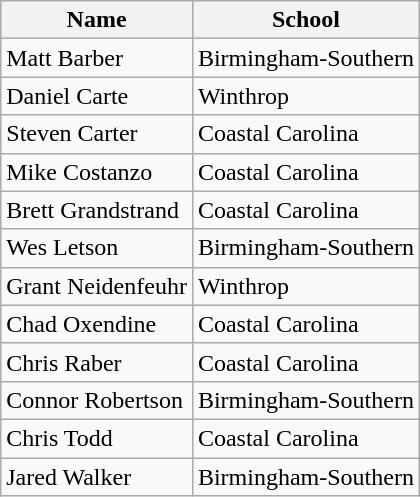<table class=wikitable>
<tr>
<th>Name</th>
<th>School</th>
</tr>
<tr>
<td>Matt Barber</td>
<td>Birmingham-Southern</td>
</tr>
<tr>
<td>Daniel Carte</td>
<td>Winthrop</td>
</tr>
<tr>
<td>Steven Carter</td>
<td>Coastal Carolina</td>
</tr>
<tr>
<td>Mike Costanzo</td>
<td>Coastal Carolina</td>
</tr>
<tr>
<td>Brett Grandstrand</td>
<td>Coastal Carolina</td>
</tr>
<tr>
<td>Wes Letson</td>
<td>Birmingham-Southern</td>
</tr>
<tr>
<td>Grant Neidenfeuhr</td>
<td>Winthrop</td>
</tr>
<tr>
<td>Chad Oxendine</td>
<td>Coastal Carolina</td>
</tr>
<tr>
<td>Chris Raber</td>
<td>Coastal Carolina</td>
</tr>
<tr>
<td>Connor Robertson</td>
<td>Birmingham-Southern</td>
</tr>
<tr>
<td>Chris Todd</td>
<td>Coastal Carolina</td>
</tr>
<tr>
<td>Jared Walker</td>
<td>Birmingham-Southern</td>
</tr>
</table>
